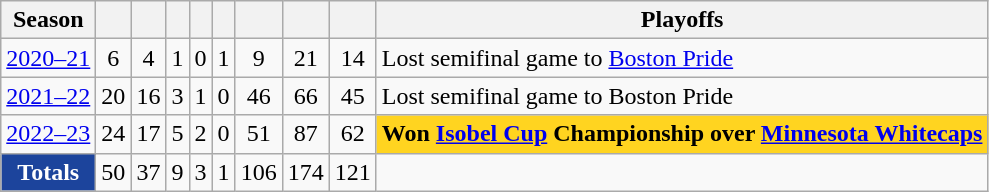<table class="wikitable" style="text-align:center">
<tr>
<th>Season</th>
<th></th>
<th></th>
<th></th>
<th></th>
<th></th>
<th></th>
<th></th>
<th></th>
<th>Playoffs</th>
</tr>
<tr>
<td><a href='#'>2020–21</a></td>
<td>6</td>
<td>4</td>
<td>1</td>
<td>0</td>
<td>1</td>
<td>9</td>
<td>21</td>
<td>14</td>
<td align=left>Lost semifinal game to <a href='#'>Boston Pride</a></td>
</tr>
<tr>
<td><a href='#'>2021–22</a></td>
<td>20</td>
<td>16</td>
<td>3</td>
<td>1</td>
<td>0</td>
<td>46</td>
<td>66</td>
<td>45</td>
<td align=left>Lost semifinal game to Boston Pride</td>
</tr>
<tr>
<td><a href='#'>2022–23</a></td>
<td>24</td>
<td>17</td>
<td>5</td>
<td>2</td>
<td>0</td>
<td>51</td>
<td>87</td>
<td>62</td>
<td align=left style="background:#FFD420;"><strong>Won <a href='#'>Isobel Cup</a> Championship over <a href='#'>Minnesota Whitecaps</a></strong></td>
</tr>
<tr>
<td style="background:#1C449C; color:white"><strong>Totals</strong></td>
<td>50</td>
<td>37</td>
<td>9</td>
<td>3</td>
<td>1</td>
<td>106</td>
<td>174</td>
<td>121</td>
<td></td>
</tr>
</table>
